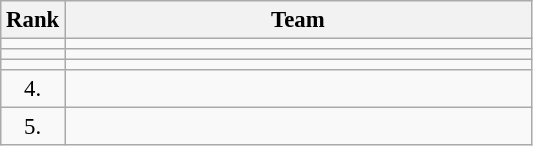<table class="wikitable" style="font-size:95%">
<tr>
<th>Rank</th>
<th align="left" style="width: 20em">Team</th>
</tr>
<tr>
<td align="center"></td>
<td></td>
</tr>
<tr>
<td align="center"></td>
<td></td>
</tr>
<tr>
<td align="center"></td>
<td></td>
</tr>
<tr>
<td rowspan=1 align="center">4.</td>
<td></td>
</tr>
<tr>
<td rowspan=1 align="center">5.</td>
<td></td>
</tr>
</table>
